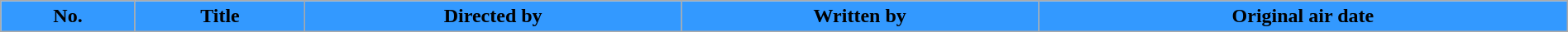<table class="wikitable plainrowheaders" style="width:100%; background:#fff;">
<tr>
<th style="background:#39f;">No.</th>
<th style="background:#39f;">Title</th>
<th style="background:#39f;">Directed by</th>
<th style="background:#39f;">Written by</th>
<th style="background:#39f;">Original air date<br>











</th>
</tr>
</table>
